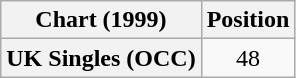<table class="wikitable plainrowheaders" style="text-align:center">
<tr>
<th>Chart (1999)</th>
<th>Position</th>
</tr>
<tr>
<th scope="row">UK Singles (OCC)</th>
<td>48</td>
</tr>
</table>
